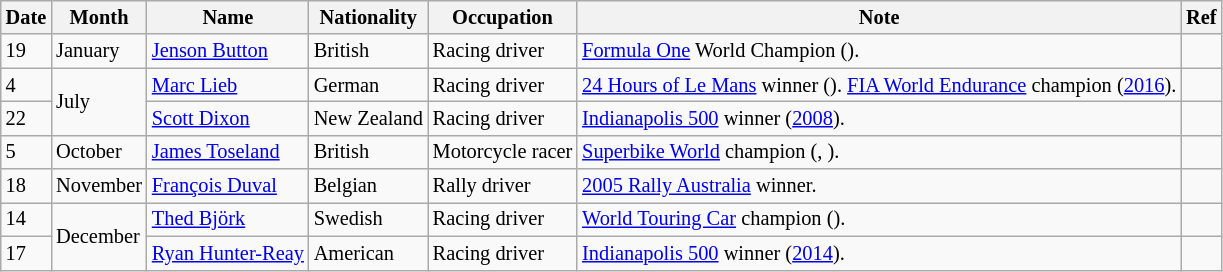<table class="wikitable" style="font-size:85%;">
<tr>
<th>Date</th>
<th>Month</th>
<th>Name</th>
<th>Nationality</th>
<th>Occupation</th>
<th>Note</th>
<th>Ref</th>
</tr>
<tr>
<td>19</td>
<td>January</td>
<td><a href='#'>Jenson Button</a></td>
<td>British</td>
<td>Racing driver</td>
<td><a href='#'>Formula One</a> World Champion ().</td>
<td></td>
</tr>
<tr>
<td>4</td>
<td rowspan=2>July</td>
<td><a href='#'>Marc Lieb</a></td>
<td>German</td>
<td>Racing driver</td>
<td><a href='#'>24 Hours of Le Mans</a> winner (). <a href='#'>FIA World Endurance</a> champion (<a href='#'>2016</a>).</td>
<td></td>
</tr>
<tr>
<td>22</td>
<td><a href='#'>Scott Dixon</a></td>
<td>New Zealand</td>
<td>Racing driver</td>
<td><a href='#'>Indianapolis 500</a> winner (<a href='#'>2008</a>).</td>
<td></td>
</tr>
<tr>
<td>5</td>
<td>October</td>
<td><a href='#'>James Toseland</a></td>
<td>British</td>
<td>Motorcycle racer</td>
<td><a href='#'>Superbike World</a> champion (, ).</td>
<td></td>
</tr>
<tr>
<td>18</td>
<td>November</td>
<td><a href='#'>François Duval</a></td>
<td>Belgian</td>
<td>Rally driver</td>
<td><a href='#'>2005 Rally Australia</a> winner.</td>
<td></td>
</tr>
<tr>
<td>14</td>
<td rowspan=2>December</td>
<td><a href='#'>Thed Björk</a></td>
<td>Swedish</td>
<td>Racing driver</td>
<td><a href='#'>World Touring Car</a> champion ().</td>
<td></td>
</tr>
<tr>
<td>17</td>
<td><a href='#'>Ryan Hunter-Reay</a></td>
<td>American</td>
<td>Racing driver</td>
<td><a href='#'>Indianapolis 500</a> winner (<a href='#'>2014</a>).</td>
<td></td>
</tr>
</table>
